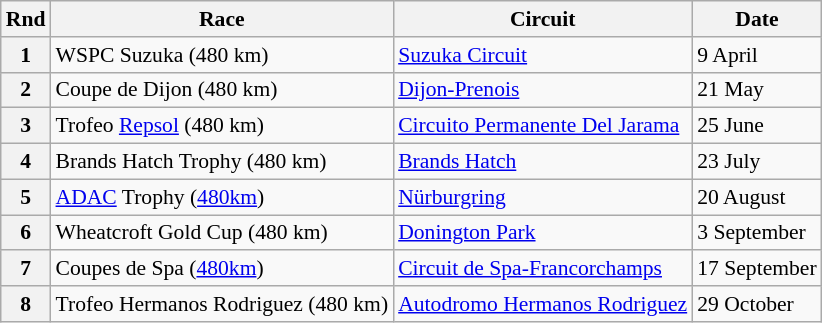<table class="wikitable" style="font-size: 90%;">
<tr>
<th>Rnd</th>
<th>Race</th>
<th>Circuit</th>
<th>Date</th>
</tr>
<tr>
<th>1</th>
<td> WSPC Suzuka (480 km)</td>
<td><a href='#'>Suzuka Circuit</a></td>
<td>9 April</td>
</tr>
<tr>
<th>2</th>
<td> Coupe de Dijon (480 km)</td>
<td><a href='#'>Dijon-Prenois</a></td>
<td>21 May</td>
</tr>
<tr>
<th>3</th>
<td> Trofeo <a href='#'>Repsol</a> (480 km)</td>
<td><a href='#'>Circuito Permanente Del Jarama</a></td>
<td>25 June</td>
</tr>
<tr>
<th>4</th>
<td> Brands Hatch Trophy (480 km)</td>
<td><a href='#'>Brands Hatch</a></td>
<td>23 July</td>
</tr>
<tr>
<th>5</th>
<td> <a href='#'>ADAC</a> Trophy (<a href='#'>480km</a>)</td>
<td><a href='#'>Nürburgring</a></td>
<td>20 August</td>
</tr>
<tr>
<th>6</th>
<td> Wheatcroft Gold Cup (480 km)</td>
<td><a href='#'>Donington Park</a></td>
<td>3 September</td>
</tr>
<tr>
<th>7</th>
<td> Coupes de Spa (<a href='#'>480km</a>)</td>
<td><a href='#'>Circuit de Spa-Francorchamps</a></td>
<td>17 September</td>
</tr>
<tr>
<th>8</th>
<td> Trofeo Hermanos Rodriguez (480 km)</td>
<td><a href='#'>Autodromo Hermanos Rodriguez</a></td>
<td>29 October</td>
</tr>
</table>
